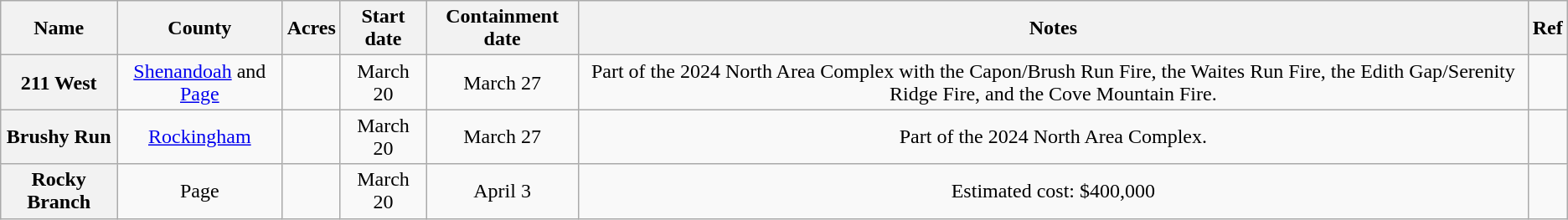<table class="wikitable sortable plainrowheaders mw-collapsible" style="text-align:center;">
<tr>
<th scope="col">Name</th>
<th scope="col">County</th>
<th scope="col">Acres</th>
<th scope="col">Start date</th>
<th scope="col">Containment date</th>
<th scope="col">Notes</th>
<th class="unsortable" scope="col">Ref</th>
</tr>
<tr>
<th scope="row">211 West</th>
<td><a href='#'>Shenandoah</a> and <a href='#'>Page</a></td>
<td></td>
<td>March 20</td>
<td>March 27</td>
<td>Part of the 2024 North Area Complex with the Capon/Brush Run Fire, the Waites Run Fire, the Edith Gap/Serenity Ridge Fire, and the Cove Mountain Fire.</td>
<td></td>
</tr>
<tr>
<th scope="row">Brushy Run</th>
<td><a href='#'>Rockingham</a></td>
<td></td>
<td>March 20</td>
<td>March 27</td>
<td>Part of the 2024 North Area Complex.</td>
<td></td>
</tr>
<tr>
<th scope="row">Rocky Branch</th>
<td>Page</td>
<td></td>
<td>March 20</td>
<td>April 3</td>
<td>Estimated cost: $400,000</td>
<td></td>
</tr>
</table>
